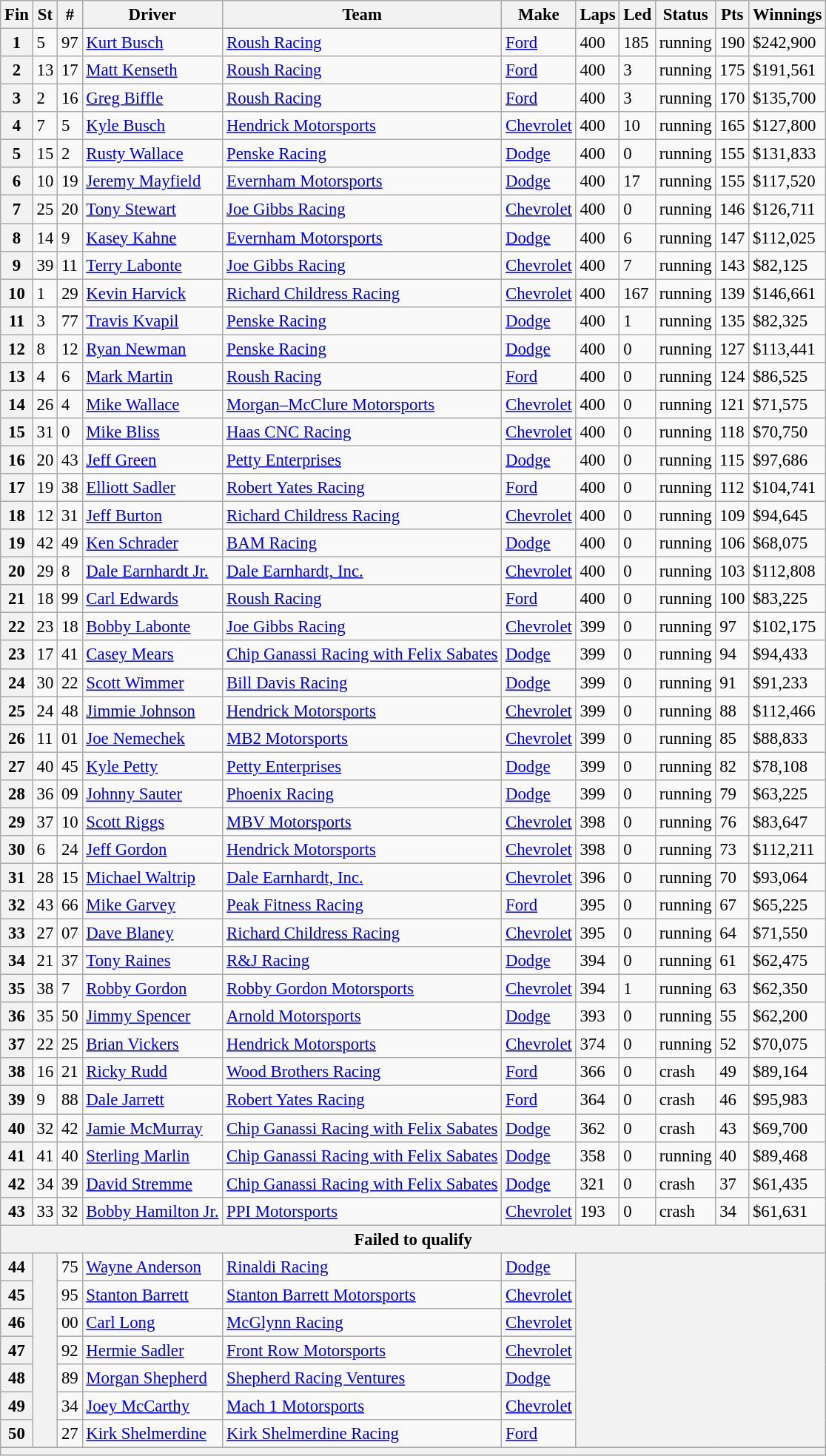<table class="wikitable" style="font-size:95%">
<tr>
<th>Fin</th>
<th>St</th>
<th>#</th>
<th>Driver</th>
<th>Team</th>
<th>Make</th>
<th>Laps</th>
<th>Led</th>
<th>Status</th>
<th>Pts</th>
<th>Winnings</th>
</tr>
<tr>
<th>1</th>
<td>5</td>
<td>97</td>
<td><a href='#'>Kurt Busch</a></td>
<td><a href='#'>Roush Racing</a></td>
<td><a href='#'>Ford</a></td>
<td>400</td>
<td>185</td>
<td>running</td>
<td>190</td>
<td>$242,900</td>
</tr>
<tr>
<th>2</th>
<td>13</td>
<td>17</td>
<td><a href='#'>Matt Kenseth</a></td>
<td><a href='#'>Roush Racing</a></td>
<td><a href='#'>Ford</a></td>
<td>400</td>
<td>3</td>
<td>running</td>
<td>175</td>
<td>$191,561</td>
</tr>
<tr>
<th>3</th>
<td>2</td>
<td>16</td>
<td><a href='#'>Greg Biffle</a></td>
<td><a href='#'>Roush Racing</a></td>
<td><a href='#'>Ford</a></td>
<td>400</td>
<td>3</td>
<td>running</td>
<td>170</td>
<td>$135,700</td>
</tr>
<tr>
<th>4</th>
<td>7</td>
<td>5</td>
<td><a href='#'>Kyle Busch</a></td>
<td><a href='#'>Hendrick Motorsports</a></td>
<td><a href='#'>Chevrolet</a></td>
<td>400</td>
<td>10</td>
<td>running</td>
<td>165</td>
<td>$127,800</td>
</tr>
<tr>
<th>5</th>
<td>15</td>
<td>2</td>
<td><a href='#'>Rusty Wallace</a></td>
<td><a href='#'>Penske Racing</a></td>
<td><a href='#'>Dodge</a></td>
<td>400</td>
<td>0</td>
<td>running</td>
<td>155</td>
<td>$131,833</td>
</tr>
<tr>
<th>6</th>
<td>10</td>
<td>19</td>
<td><a href='#'>Jeremy Mayfield</a></td>
<td><a href='#'>Evernham Motorsports</a></td>
<td><a href='#'>Dodge</a></td>
<td>400</td>
<td>17</td>
<td>running</td>
<td>155</td>
<td>$117,520</td>
</tr>
<tr>
<th>7</th>
<td>25</td>
<td>20</td>
<td><a href='#'>Tony Stewart</a></td>
<td><a href='#'>Joe Gibbs Racing</a></td>
<td><a href='#'>Chevrolet</a></td>
<td>400</td>
<td>0</td>
<td>running</td>
<td>146</td>
<td>$126,711</td>
</tr>
<tr>
<th>8</th>
<td>14</td>
<td>9</td>
<td><a href='#'>Kasey Kahne</a></td>
<td><a href='#'>Evernham Motorsports</a></td>
<td><a href='#'>Dodge</a></td>
<td>400</td>
<td>6</td>
<td>running</td>
<td>147</td>
<td>$112,025</td>
</tr>
<tr>
<th>9</th>
<td>39</td>
<td>11</td>
<td><a href='#'>Terry Labonte</a></td>
<td><a href='#'>Joe Gibbs Racing</a></td>
<td><a href='#'>Chevrolet</a></td>
<td>400</td>
<td>7</td>
<td>running</td>
<td>143</td>
<td>$82,125</td>
</tr>
<tr>
<th>10</th>
<td>1</td>
<td>29</td>
<td><a href='#'>Kevin Harvick</a></td>
<td><a href='#'>Richard Childress Racing</a></td>
<td><a href='#'>Chevrolet</a></td>
<td>400</td>
<td>167</td>
<td>running</td>
<td>139</td>
<td>$146,661</td>
</tr>
<tr>
<th>11</th>
<td>3</td>
<td>77</td>
<td><a href='#'>Travis Kvapil</a></td>
<td><a href='#'>Penske Racing</a></td>
<td><a href='#'>Dodge</a></td>
<td>400</td>
<td>1</td>
<td>running</td>
<td>135</td>
<td>$82,325</td>
</tr>
<tr>
<th>12</th>
<td>8</td>
<td>12</td>
<td><a href='#'>Ryan Newman</a></td>
<td><a href='#'>Penske Racing</a></td>
<td><a href='#'>Dodge</a></td>
<td>400</td>
<td>0</td>
<td>running</td>
<td>127</td>
<td>$113,441</td>
</tr>
<tr>
<th>13</th>
<td>4</td>
<td>6</td>
<td><a href='#'>Mark Martin</a></td>
<td><a href='#'>Roush Racing</a></td>
<td><a href='#'>Ford</a></td>
<td>400</td>
<td>0</td>
<td>running</td>
<td>124</td>
<td>$86,525</td>
</tr>
<tr>
<th>14</th>
<td>26</td>
<td>4</td>
<td><a href='#'>Mike Wallace</a></td>
<td><a href='#'>Morgan–McClure Motorsports</a></td>
<td><a href='#'>Chevrolet</a></td>
<td>400</td>
<td>0</td>
<td>running</td>
<td>121</td>
<td>$71,575</td>
</tr>
<tr>
<th>15</th>
<td>31</td>
<td>0</td>
<td><a href='#'>Mike Bliss</a></td>
<td><a href='#'>Haas CNC Racing</a></td>
<td><a href='#'>Chevrolet</a></td>
<td>400</td>
<td>0</td>
<td>running</td>
<td>118</td>
<td>$70,750</td>
</tr>
<tr>
<th>16</th>
<td>20</td>
<td>43</td>
<td><a href='#'>Jeff Green</a></td>
<td><a href='#'>Petty Enterprises</a></td>
<td><a href='#'>Dodge</a></td>
<td>400</td>
<td>0</td>
<td>running</td>
<td>115</td>
<td>$97,686</td>
</tr>
<tr>
<th>17</th>
<td>19</td>
<td>38</td>
<td><a href='#'>Elliott Sadler</a></td>
<td><a href='#'>Robert Yates Racing</a></td>
<td><a href='#'>Ford</a></td>
<td>400</td>
<td>0</td>
<td>running</td>
<td>112</td>
<td>$104,741</td>
</tr>
<tr>
<th>18</th>
<td>12</td>
<td>31</td>
<td><a href='#'>Jeff Burton</a></td>
<td><a href='#'>Richard Childress Racing</a></td>
<td><a href='#'>Chevrolet</a></td>
<td>400</td>
<td>0</td>
<td>running</td>
<td>109</td>
<td>$94,645</td>
</tr>
<tr>
<th>19</th>
<td>42</td>
<td>49</td>
<td><a href='#'>Ken Schrader</a></td>
<td><a href='#'>BAM Racing</a></td>
<td><a href='#'>Dodge</a></td>
<td>400</td>
<td>0</td>
<td>running</td>
<td>106</td>
<td>$68,075</td>
</tr>
<tr>
<th>20</th>
<td>29</td>
<td>8</td>
<td><a href='#'>Dale Earnhardt Jr.</a></td>
<td><a href='#'>Dale Earnhardt, Inc.</a></td>
<td><a href='#'>Chevrolet</a></td>
<td>400</td>
<td>0</td>
<td>running</td>
<td>103</td>
<td>$112,808</td>
</tr>
<tr>
<th>21</th>
<td>18</td>
<td>99</td>
<td><a href='#'>Carl Edwards</a></td>
<td><a href='#'>Roush Racing</a></td>
<td><a href='#'>Ford</a></td>
<td>400</td>
<td>0</td>
<td>running</td>
<td>100</td>
<td>$83,225</td>
</tr>
<tr>
<th>22</th>
<td>23</td>
<td>18</td>
<td><a href='#'>Bobby Labonte</a></td>
<td><a href='#'>Joe Gibbs Racing</a></td>
<td><a href='#'>Chevrolet</a></td>
<td>399</td>
<td>0</td>
<td>running</td>
<td>97</td>
<td>$102,175</td>
</tr>
<tr>
<th>23</th>
<td>17</td>
<td>41</td>
<td><a href='#'>Casey Mears</a></td>
<td><a href='#'>Chip Ganassi Racing with Felix Sabates</a></td>
<td><a href='#'>Dodge</a></td>
<td>399</td>
<td>0</td>
<td>running</td>
<td>94</td>
<td>$94,433</td>
</tr>
<tr>
<th>24</th>
<td>30</td>
<td>22</td>
<td><a href='#'>Scott Wimmer</a></td>
<td><a href='#'>Bill Davis Racing</a></td>
<td><a href='#'>Dodge</a></td>
<td>399</td>
<td>0</td>
<td>running</td>
<td>91</td>
<td>$91,233</td>
</tr>
<tr>
<th>25</th>
<td>24</td>
<td>48</td>
<td><a href='#'>Jimmie Johnson</a></td>
<td><a href='#'>Hendrick Motorsports</a></td>
<td><a href='#'>Chevrolet</a></td>
<td>399</td>
<td>0</td>
<td>running</td>
<td>88</td>
<td>$112,466</td>
</tr>
<tr>
<th>26</th>
<td>11</td>
<td>01</td>
<td><a href='#'>Joe Nemechek</a></td>
<td><a href='#'>MB2 Motorsports</a></td>
<td><a href='#'>Chevrolet</a></td>
<td>399</td>
<td>0</td>
<td>running</td>
<td>85</td>
<td>$88,833</td>
</tr>
<tr>
<th>27</th>
<td>40</td>
<td>45</td>
<td><a href='#'>Kyle Petty</a></td>
<td><a href='#'>Petty Enterprises</a></td>
<td><a href='#'>Dodge</a></td>
<td>399</td>
<td>0</td>
<td>running</td>
<td>82</td>
<td>$78,108</td>
</tr>
<tr>
<th>28</th>
<td>36</td>
<td>09</td>
<td><a href='#'>Johnny Sauter</a></td>
<td><a href='#'>Phoenix Racing</a></td>
<td><a href='#'>Dodge</a></td>
<td>399</td>
<td>0</td>
<td>running</td>
<td>79</td>
<td>$63,225</td>
</tr>
<tr>
<th>29</th>
<td>37</td>
<td>10</td>
<td><a href='#'>Scott Riggs</a></td>
<td><a href='#'>MBV Motorsports</a></td>
<td><a href='#'>Chevrolet</a></td>
<td>398</td>
<td>0</td>
<td>running</td>
<td>76</td>
<td>$83,647</td>
</tr>
<tr>
<th>30</th>
<td>6</td>
<td>24</td>
<td><a href='#'>Jeff Gordon</a></td>
<td><a href='#'>Hendrick Motorsports</a></td>
<td><a href='#'>Chevrolet</a></td>
<td>398</td>
<td>0</td>
<td>running</td>
<td>73</td>
<td>$112,211</td>
</tr>
<tr>
<th>31</th>
<td>28</td>
<td>15</td>
<td><a href='#'>Michael Waltrip</a></td>
<td><a href='#'>Dale Earnhardt, Inc.</a></td>
<td><a href='#'>Chevrolet</a></td>
<td>396</td>
<td>0</td>
<td>running</td>
<td>70</td>
<td>$93,064</td>
</tr>
<tr>
<th>32</th>
<td>43</td>
<td>66</td>
<td><a href='#'>Mike Garvey</a></td>
<td><a href='#'>Peak Fitness Racing</a></td>
<td><a href='#'>Ford</a></td>
<td>395</td>
<td>0</td>
<td>running</td>
<td>67</td>
<td>$65,225</td>
</tr>
<tr>
<th>33</th>
<td>27</td>
<td>07</td>
<td><a href='#'>Dave Blaney</a></td>
<td><a href='#'>Richard Childress Racing</a></td>
<td><a href='#'>Chevrolet</a></td>
<td>395</td>
<td>0</td>
<td>running</td>
<td>64</td>
<td>$71,550</td>
</tr>
<tr>
<th>34</th>
<td>21</td>
<td>37</td>
<td><a href='#'>Tony Raines</a></td>
<td><a href='#'>R&J Racing</a></td>
<td><a href='#'>Dodge</a></td>
<td>394</td>
<td>0</td>
<td>running</td>
<td>61</td>
<td>$62,475</td>
</tr>
<tr>
<th>35</th>
<td>38</td>
<td>7</td>
<td><a href='#'>Robby Gordon</a></td>
<td><a href='#'>Robby Gordon Motorsports</a></td>
<td><a href='#'>Chevrolet</a></td>
<td>394</td>
<td>1</td>
<td>running</td>
<td>63</td>
<td>$62,350</td>
</tr>
<tr>
<th>36</th>
<td>35</td>
<td>50</td>
<td><a href='#'>Jimmy Spencer</a></td>
<td><a href='#'>Arnold Motorsports</a></td>
<td><a href='#'>Dodge</a></td>
<td>393</td>
<td>0</td>
<td>running</td>
<td>55</td>
<td>$62,200</td>
</tr>
<tr>
<th>37</th>
<td>22</td>
<td>25</td>
<td><a href='#'>Brian Vickers</a></td>
<td><a href='#'>Hendrick Motorsports</a></td>
<td><a href='#'>Chevrolet</a></td>
<td>374</td>
<td>0</td>
<td>running</td>
<td>52</td>
<td>$70,075</td>
</tr>
<tr>
<th>38</th>
<td>16</td>
<td>21</td>
<td><a href='#'>Ricky Rudd</a></td>
<td><a href='#'>Wood Brothers Racing</a></td>
<td><a href='#'>Ford</a></td>
<td>366</td>
<td>0</td>
<td>crash</td>
<td>49</td>
<td>$89,164</td>
</tr>
<tr>
<th>39</th>
<td>9</td>
<td>88</td>
<td><a href='#'>Dale Jarrett</a></td>
<td><a href='#'>Robert Yates Racing</a></td>
<td><a href='#'>Ford</a></td>
<td>364</td>
<td>0</td>
<td>crash</td>
<td>46</td>
<td>$95,983</td>
</tr>
<tr>
<th>40</th>
<td>32</td>
<td>42</td>
<td><a href='#'>Jamie McMurray</a></td>
<td><a href='#'>Chip Ganassi Racing with Felix Sabates</a></td>
<td><a href='#'>Dodge</a></td>
<td>362</td>
<td>0</td>
<td>crash</td>
<td>43</td>
<td>$69,700</td>
</tr>
<tr>
<th>41</th>
<td>41</td>
<td>40</td>
<td><a href='#'>Sterling Marlin</a></td>
<td><a href='#'>Chip Ganassi Racing with Felix Sabates</a></td>
<td><a href='#'>Dodge</a></td>
<td>358</td>
<td>0</td>
<td>running</td>
<td>40</td>
<td>$89,468</td>
</tr>
<tr>
<th>42</th>
<td>34</td>
<td>39</td>
<td><a href='#'>David Stremme</a></td>
<td><a href='#'>Chip Ganassi Racing with Felix Sabates</a></td>
<td><a href='#'>Dodge</a></td>
<td>321</td>
<td>0</td>
<td>crash</td>
<td>37</td>
<td>$61,435</td>
</tr>
<tr>
<th>43</th>
<td>33</td>
<td>32</td>
<td><a href='#'>Bobby Hamilton Jr.</a></td>
<td><a href='#'>PPI Motorsports</a></td>
<td><a href='#'>Chevrolet</a></td>
<td>193</td>
<td>0</td>
<td>crash</td>
<td>34</td>
<td>$61,631</td>
</tr>
<tr>
<th colspan="11">Failed to qualify</th>
</tr>
<tr>
<th>44</th>
<th rowspan="7"></th>
<td>75</td>
<td><a href='#'>Wayne Anderson</a></td>
<td><a href='#'>Rinaldi Racing</a></td>
<td><a href='#'>Dodge</a></td>
<th colspan="5" rowspan="7"></th>
</tr>
<tr>
<th>45</th>
<td>95</td>
<td><a href='#'>Stanton Barrett</a></td>
<td><a href='#'>Stanton Barrett Motorsports</a></td>
<td><a href='#'>Chevrolet</a></td>
</tr>
<tr>
<th>46</th>
<td>00</td>
<td><a href='#'>Carl Long</a></td>
<td><a href='#'>McGlynn Racing</a></td>
<td><a href='#'>Chevrolet</a></td>
</tr>
<tr>
<th>47</th>
<td>92</td>
<td><a href='#'>Hermie Sadler</a></td>
<td><a href='#'>Front Row Motorsports</a></td>
<td><a href='#'>Chevrolet</a></td>
</tr>
<tr>
<th>48</th>
<td>89</td>
<td><a href='#'>Morgan Shepherd</a></td>
<td><a href='#'>Shepherd Racing Ventures</a></td>
<td><a href='#'>Dodge</a></td>
</tr>
<tr>
<th>49</th>
<td>34</td>
<td><a href='#'>Joey McCarthy</a></td>
<td><a href='#'>Mach 1 Motorsports</a></td>
<td><a href='#'>Chevrolet</a></td>
</tr>
<tr>
<th>50</th>
<td>27</td>
<td><a href='#'>Kirk Shelmerdine</a></td>
<td><a href='#'>Kirk Shelmerdine Racing</a></td>
<td><a href='#'>Ford</a></td>
</tr>
<tr>
<th colspan="11"></th>
</tr>
</table>
